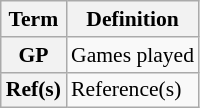<table class="wikitable" style="font-size:90%;">
<tr>
<th scope="col">Term</th>
<th scope="col">Definition</th>
</tr>
<tr>
<th scope="row">GP</th>
<td>Games played</td>
</tr>
<tr>
<th scope="row">Ref(s)</th>
<td>Reference(s)</td>
</tr>
</table>
